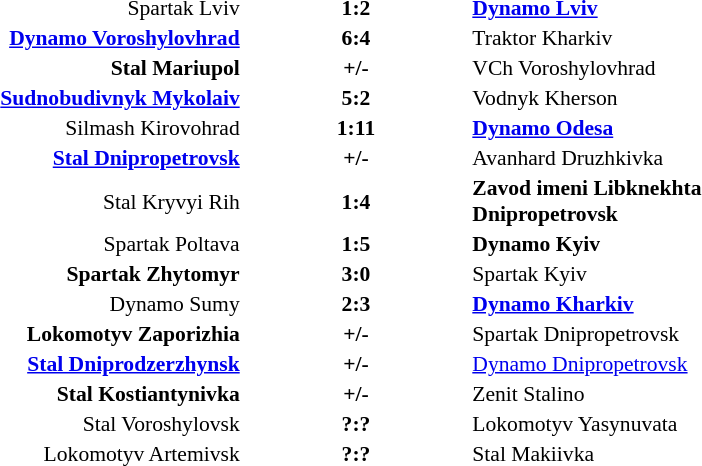<table width=100% cellspacing=1>
<tr>
<th width=20%></th>
<th width=12%></th>
<th width=20%></th>
<th></th>
</tr>
<tr style=font-size:90%>
<td align=right>Spartak Lviv</td>
<td align=center><strong>1:2</strong></td>
<td><strong><a href='#'>Dynamo Lviv</a></strong></td>
<td align=center></td>
</tr>
<tr style=font-size:90%>
<td align=right><strong><a href='#'>Dynamo Voroshylovhrad</a></strong></td>
<td align=center><strong>6:4</strong></td>
<td>Traktor Kharkiv</td>
<td align=center></td>
</tr>
<tr style=font-size:90%>
<td align=right><strong>Stal Mariupol</strong></td>
<td align=center><strong>+/-</strong></td>
<td>VCh Voroshylovhrad</td>
<td align=center></td>
</tr>
<tr style=font-size:90%>
<td align=right><strong><a href='#'>Sudnobudivnyk Mykolaiv</a></strong></td>
<td align=center><strong>5:2</strong></td>
<td>Vodnyk Kherson</td>
<td align=center></td>
</tr>
<tr style=font-size:90%>
<td align=right>Silmash Kirovohrad</td>
<td align=center><strong>1:11</strong></td>
<td><strong><a href='#'>Dynamo Odesa</a></strong></td>
<td align=center></td>
</tr>
<tr style=font-size:90%>
<td align=right><strong><a href='#'>Stal Dnipropetrovsk</a></strong></td>
<td align=center><strong>+/-</strong></td>
<td>Avanhard Druzhkivka</td>
<td align=center></td>
</tr>
<tr style=font-size:90%>
<td align=right>Stal Kryvyi Rih</td>
<td align=center><strong>1:4</strong></td>
<td><strong>Zavod imeni Libknekhta Dnipropetrovsk</strong></td>
<td align=center></td>
</tr>
<tr style=font-size:90%>
<td align=right>Spartak Poltava</td>
<td align=center><strong>1:5</strong></td>
<td><strong>Dynamo Kyiv</strong></td>
<td align=center></td>
</tr>
<tr style=font-size:90%>
<td align=right><strong>Spartak Zhytomyr</strong></td>
<td align=center><strong>3:0</strong></td>
<td>Spartak Kyiv</td>
<td align=center></td>
</tr>
<tr style=font-size:90%>
<td align=right>Dynamo Sumy</td>
<td align=center><strong>2:3</strong></td>
<td><strong><a href='#'>Dynamo Kharkiv</a></strong></td>
<td align=center></td>
</tr>
<tr style=font-size:90%>
<td align=right><strong>Lokomotyv Zaporizhia</strong></td>
<td align=center><strong>+/-</strong></td>
<td>Spartak Dnipropetrovsk</td>
<td align=center></td>
</tr>
<tr style=font-size:90%>
<td align=right><strong><a href='#'>Stal Dniprodzerzhynsk</a></strong></td>
<td align=center><strong>+/-</strong></td>
<td><a href='#'>Dynamo Dnipropetrovsk</a></td>
<td align=center></td>
</tr>
<tr style=font-size:90%>
<td align=right><strong>Stal Kostiantynivka</strong></td>
<td align=center><strong>+/-</strong></td>
<td>Zenit Stalino</td>
<td align=center></td>
</tr>
<tr style=font-size:90%>
<td align=right>Stal Voroshylovsk</td>
<td align=center><strong>?:?</strong></td>
<td>Lokomotyv Yasynuvata</td>
<td align=center></td>
</tr>
<tr style=font-size:90%>
<td align=right>Lokomotyv Artemivsk</td>
<td align=center><strong>?:?</strong></td>
<td>Stal Makiivka</td>
<td align=center></td>
</tr>
</table>
